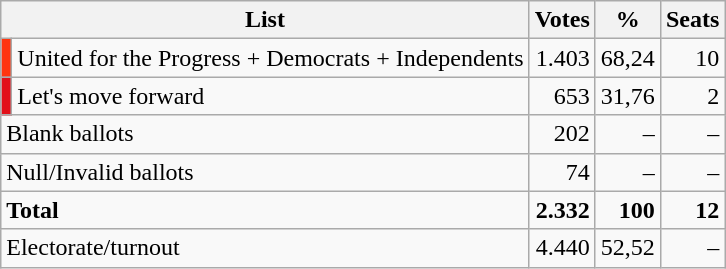<table class="wikitable" style="text-align:right">
<tr>
<th colspan="2">List</th>
<th>Votes</th>
<th>%</th>
<th>Seats</th>
</tr>
<tr>
<td bgcolor="#FF350F"></td>
<td align="left">United for the Progress + Democrats + Independents</td>
<td>1.403</td>
<td>68,24</td>
<td>10</td>
</tr>
<tr>
<td bgcolor="#E21019"></td>
<td align="left">Let's move forward</td>
<td>653</td>
<td>31,76</td>
<td>2</td>
</tr>
<tr>
<td colspan="2" align="left">Blank ballots</td>
<td>202</td>
<td>–</td>
<td>–</td>
</tr>
<tr>
<td colspan="2" align="left">Null/Invalid ballots</td>
<td>74</td>
<td>–</td>
<td>–</td>
</tr>
<tr>
<td colspan="2" align="left"><strong>Total</strong></td>
<td><strong>2.332</strong></td>
<td><strong>100</strong></td>
<td><strong>12</strong></td>
</tr>
<tr>
<td colspan="2" align="left">Electorate/turnout</td>
<td>4.440</td>
<td>52,52</td>
<td>–</td>
</tr>
</table>
